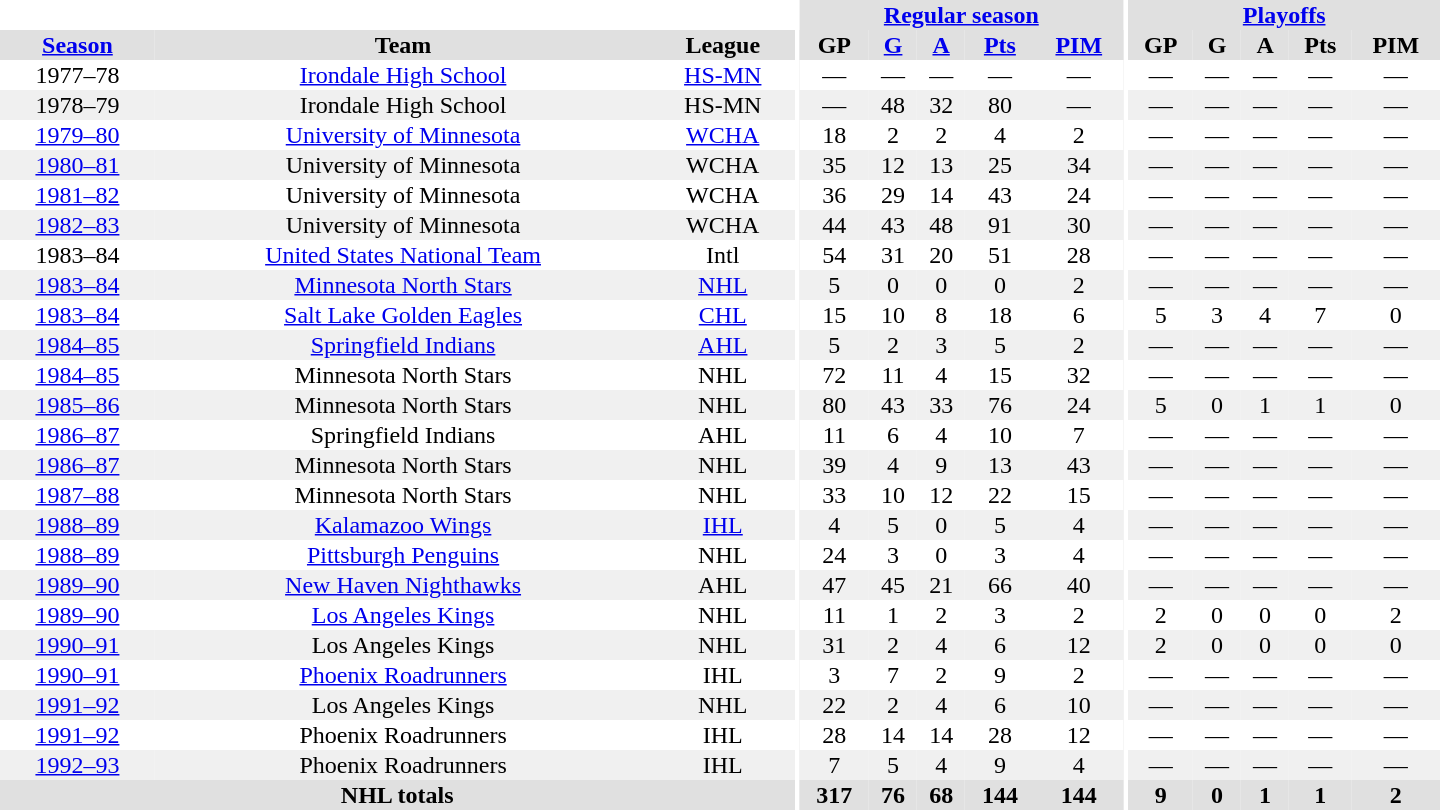<table border="0" cellpadding="1" cellspacing="0" style="text-align:center; width:60em">
<tr bgcolor="#e0e0e0">
<th colspan="3" bgcolor="#ffffff"></th>
<th rowspan="100" bgcolor="#ffffff"></th>
<th colspan="5"><a href='#'>Regular season</a></th>
<th rowspan="100" bgcolor="#ffffff"></th>
<th colspan="5"><a href='#'>Playoffs</a></th>
</tr>
<tr bgcolor="#e0e0e0">
<th><a href='#'>Season</a></th>
<th>Team</th>
<th>League</th>
<th>GP</th>
<th><a href='#'>G</a></th>
<th><a href='#'>A</a></th>
<th><a href='#'>Pts</a></th>
<th><a href='#'>PIM</a></th>
<th>GP</th>
<th>G</th>
<th>A</th>
<th>Pts</th>
<th>PIM</th>
</tr>
<tr>
<td>1977–78</td>
<td><a href='#'>Irondale High School</a></td>
<td><a href='#'>HS-MN</a></td>
<td>—</td>
<td>—</td>
<td>—</td>
<td>—</td>
<td>—</td>
<td>—</td>
<td>—</td>
<td>—</td>
<td>—</td>
<td>—</td>
</tr>
<tr bgcolor="#f0f0f0">
<td>1978–79</td>
<td>Irondale High School</td>
<td>HS-MN</td>
<td>—</td>
<td>48</td>
<td>32</td>
<td>80</td>
<td>—</td>
<td>—</td>
<td>—</td>
<td>—</td>
<td>—</td>
<td>—</td>
</tr>
<tr>
<td><a href='#'>1979–80</a></td>
<td><a href='#'>University of Minnesota</a></td>
<td><a href='#'>WCHA</a></td>
<td>18</td>
<td>2</td>
<td>2</td>
<td>4</td>
<td>2</td>
<td>—</td>
<td>—</td>
<td>—</td>
<td>—</td>
<td>—</td>
</tr>
<tr bgcolor="#f0f0f0">
<td><a href='#'>1980–81</a></td>
<td>University of Minnesota</td>
<td>WCHA</td>
<td>35</td>
<td>12</td>
<td>13</td>
<td>25</td>
<td>34</td>
<td>—</td>
<td>—</td>
<td>—</td>
<td>—</td>
<td>—</td>
</tr>
<tr>
<td><a href='#'>1981–82</a></td>
<td>University of Minnesota</td>
<td>WCHA</td>
<td>36</td>
<td>29</td>
<td>14</td>
<td>43</td>
<td>24</td>
<td>—</td>
<td>—</td>
<td>—</td>
<td>—</td>
<td>—</td>
</tr>
<tr bgcolor="#f0f0f0">
<td><a href='#'>1982–83</a></td>
<td>University of Minnesota</td>
<td>WCHA</td>
<td>44</td>
<td>43</td>
<td>48</td>
<td>91</td>
<td>30</td>
<td>—</td>
<td>—</td>
<td>—</td>
<td>—</td>
<td>—</td>
</tr>
<tr>
<td>1983–84</td>
<td><a href='#'>United States National Team</a></td>
<td>Intl</td>
<td>54</td>
<td>31</td>
<td>20</td>
<td>51</td>
<td>28</td>
<td>—</td>
<td>—</td>
<td>—</td>
<td>—</td>
<td>—</td>
</tr>
<tr bgcolor="#f0f0f0">
<td><a href='#'>1983–84</a></td>
<td><a href='#'>Minnesota North Stars</a></td>
<td><a href='#'>NHL</a></td>
<td>5</td>
<td>0</td>
<td>0</td>
<td>0</td>
<td>2</td>
<td>—</td>
<td>—</td>
<td>—</td>
<td>—</td>
<td>—</td>
</tr>
<tr>
<td><a href='#'>1983–84</a></td>
<td><a href='#'>Salt Lake Golden Eagles</a></td>
<td><a href='#'>CHL</a></td>
<td>15</td>
<td>10</td>
<td>8</td>
<td>18</td>
<td>6</td>
<td>5</td>
<td>3</td>
<td>4</td>
<td>7</td>
<td>0</td>
</tr>
<tr bgcolor="#f0f0f0">
<td><a href='#'>1984–85</a></td>
<td><a href='#'>Springfield Indians</a></td>
<td><a href='#'>AHL</a></td>
<td>5</td>
<td>2</td>
<td>3</td>
<td>5</td>
<td>2</td>
<td>—</td>
<td>—</td>
<td>—</td>
<td>—</td>
<td>—</td>
</tr>
<tr>
<td><a href='#'>1984–85</a></td>
<td>Minnesota North Stars</td>
<td>NHL</td>
<td>72</td>
<td>11</td>
<td>4</td>
<td>15</td>
<td>32</td>
<td>—</td>
<td>—</td>
<td>—</td>
<td>—</td>
<td>—</td>
</tr>
<tr bgcolor="#f0f0f0">
<td><a href='#'>1985–86</a></td>
<td>Minnesota North Stars</td>
<td>NHL</td>
<td>80</td>
<td>43</td>
<td>33</td>
<td>76</td>
<td>24</td>
<td>5</td>
<td>0</td>
<td>1</td>
<td>1</td>
<td>0</td>
</tr>
<tr>
<td><a href='#'>1986–87</a></td>
<td>Springfield Indians</td>
<td>AHL</td>
<td>11</td>
<td>6</td>
<td>4</td>
<td>10</td>
<td>7</td>
<td>—</td>
<td>—</td>
<td>—</td>
<td>—</td>
<td>—</td>
</tr>
<tr bgcolor="#f0f0f0">
<td><a href='#'>1986–87</a></td>
<td>Minnesota North Stars</td>
<td>NHL</td>
<td>39</td>
<td>4</td>
<td>9</td>
<td>13</td>
<td>43</td>
<td>—</td>
<td>—</td>
<td>—</td>
<td>—</td>
<td>—</td>
</tr>
<tr>
<td><a href='#'>1987–88</a></td>
<td>Minnesota North Stars</td>
<td>NHL</td>
<td>33</td>
<td>10</td>
<td>12</td>
<td>22</td>
<td>15</td>
<td>—</td>
<td>—</td>
<td>—</td>
<td>—</td>
<td>—</td>
</tr>
<tr bgcolor="#f0f0f0">
<td><a href='#'>1988–89</a></td>
<td><a href='#'>Kalamazoo Wings</a></td>
<td><a href='#'>IHL</a></td>
<td>4</td>
<td>5</td>
<td>0</td>
<td>5</td>
<td>4</td>
<td>—</td>
<td>—</td>
<td>—</td>
<td>—</td>
<td>—</td>
</tr>
<tr>
<td><a href='#'>1988–89</a></td>
<td><a href='#'>Pittsburgh Penguins</a></td>
<td>NHL</td>
<td>24</td>
<td>3</td>
<td>0</td>
<td>3</td>
<td>4</td>
<td>—</td>
<td>—</td>
<td>—</td>
<td>—</td>
<td>—</td>
</tr>
<tr bgcolor="#f0f0f0">
<td><a href='#'>1989–90</a></td>
<td><a href='#'>New Haven Nighthawks</a></td>
<td>AHL</td>
<td>47</td>
<td>45</td>
<td>21</td>
<td>66</td>
<td>40</td>
<td>—</td>
<td>—</td>
<td>—</td>
<td>—</td>
<td>—</td>
</tr>
<tr>
<td><a href='#'>1989–90</a></td>
<td><a href='#'>Los Angeles Kings</a></td>
<td>NHL</td>
<td>11</td>
<td>1</td>
<td>2</td>
<td>3</td>
<td>2</td>
<td>2</td>
<td>0</td>
<td>0</td>
<td>0</td>
<td>2</td>
</tr>
<tr bgcolor="#f0f0f0">
<td><a href='#'>1990–91</a></td>
<td>Los Angeles Kings</td>
<td>NHL</td>
<td>31</td>
<td>2</td>
<td>4</td>
<td>6</td>
<td>12</td>
<td>2</td>
<td>0</td>
<td>0</td>
<td>0</td>
<td>0</td>
</tr>
<tr>
<td><a href='#'>1990–91</a></td>
<td><a href='#'>Phoenix Roadrunners</a></td>
<td>IHL</td>
<td>3</td>
<td>7</td>
<td>2</td>
<td>9</td>
<td>2</td>
<td>—</td>
<td>—</td>
<td>—</td>
<td>—</td>
<td>—</td>
</tr>
<tr bgcolor="#f0f0f0">
<td><a href='#'>1991–92</a></td>
<td>Los Angeles Kings</td>
<td>NHL</td>
<td>22</td>
<td>2</td>
<td>4</td>
<td>6</td>
<td>10</td>
<td>—</td>
<td>—</td>
<td>—</td>
<td>—</td>
<td>—</td>
</tr>
<tr>
<td><a href='#'>1991–92</a></td>
<td>Phoenix Roadrunners</td>
<td>IHL</td>
<td>28</td>
<td>14</td>
<td>14</td>
<td>28</td>
<td>12</td>
<td>—</td>
<td>—</td>
<td>—</td>
<td>—</td>
<td>—</td>
</tr>
<tr bgcolor="#f0f0f0">
<td><a href='#'>1992–93</a></td>
<td>Phoenix Roadrunners</td>
<td>IHL</td>
<td>7</td>
<td>5</td>
<td>4</td>
<td>9</td>
<td>4</td>
<td>—</td>
<td>—</td>
<td>—</td>
<td>—</td>
<td>—</td>
</tr>
<tr bgcolor="#e0e0e0">
<th colspan="3">NHL totals</th>
<th>317</th>
<th>76</th>
<th>68</th>
<th>144</th>
<th>144</th>
<th>9</th>
<th>0</th>
<th>1</th>
<th>1</th>
<th>2</th>
</tr>
</table>
